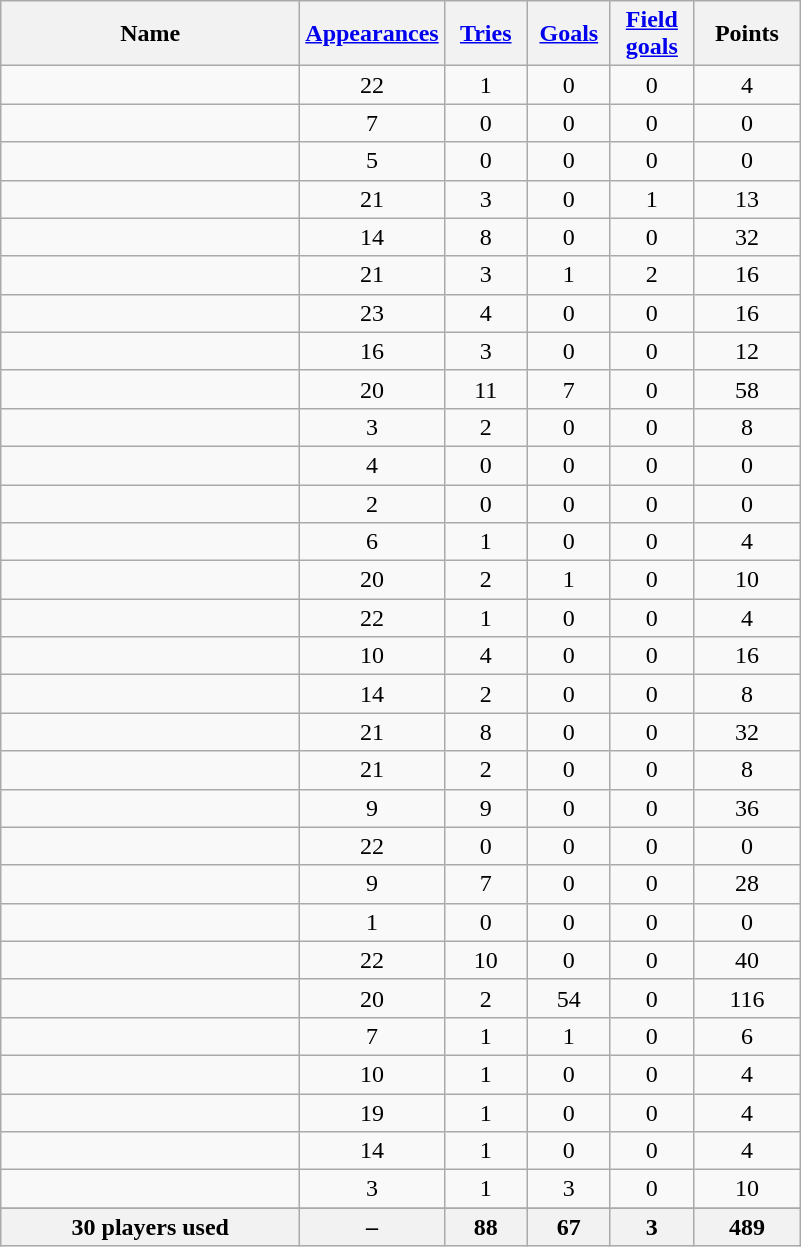<table class="wikitable sortable" style="text-align: center;">
<tr>
<th style="width:12em">Name</th>
<th><a href='#'>Appearances</a></th>
<th style="width:3em"><a href='#'>Tries</a></th>
<th style="width:3em"><a href='#'>Goals</a></th>
<th style="width:3em"><a href='#'>Field goals</a></th>
<th style="width:4em">Points</th>
</tr>
<tr>
<td style="text-align:left;"></td>
<td>22</td>
<td>1</td>
<td>0</td>
<td>0</td>
<td>4</td>
</tr>
<tr>
<td style="text-align:left;"></td>
<td>7</td>
<td>0</td>
<td>0</td>
<td>0</td>
<td>0</td>
</tr>
<tr>
<td style="text-align:left;"></td>
<td>5</td>
<td>0</td>
<td>0</td>
<td>0</td>
<td>0</td>
</tr>
<tr>
<td style="text-align:left;"></td>
<td>21</td>
<td>3</td>
<td>0</td>
<td>1</td>
<td>13</td>
</tr>
<tr>
<td style="text-align:left;"></td>
<td>14</td>
<td>8</td>
<td>0</td>
<td>0</td>
<td>32</td>
</tr>
<tr>
<td style="text-align:left;"></td>
<td>21</td>
<td>3</td>
<td>1</td>
<td>2</td>
<td>16</td>
</tr>
<tr>
<td style="text-align:left;"></td>
<td>23</td>
<td>4</td>
<td>0</td>
<td>0</td>
<td>16</td>
</tr>
<tr>
<td style="text-align:left;"></td>
<td>16</td>
<td>3</td>
<td>0</td>
<td>0</td>
<td>12</td>
</tr>
<tr>
<td style="text-align:left;"></td>
<td>20</td>
<td>11</td>
<td>7</td>
<td>0</td>
<td>58</td>
</tr>
<tr>
<td style="text-align:left;"></td>
<td>3</td>
<td>2</td>
<td>0</td>
<td>0</td>
<td>8</td>
</tr>
<tr>
<td style="text-align:left;"></td>
<td>4</td>
<td>0</td>
<td>0</td>
<td>0</td>
<td>0</td>
</tr>
<tr>
<td style="text-align:left;"></td>
<td>2</td>
<td>0</td>
<td>0</td>
<td>0</td>
<td>0</td>
</tr>
<tr>
<td style="text-align:left;"></td>
<td>6</td>
<td>1</td>
<td>0</td>
<td>0</td>
<td>4</td>
</tr>
<tr>
<td style="text-align:left;"></td>
<td>20</td>
<td>2</td>
<td>1</td>
<td>0</td>
<td>10</td>
</tr>
<tr>
<td style="text-align:left;"></td>
<td>22</td>
<td>1</td>
<td>0</td>
<td>0</td>
<td>4</td>
</tr>
<tr>
<td style="text-align:left;"></td>
<td>10</td>
<td>4</td>
<td>0</td>
<td>0</td>
<td>16</td>
</tr>
<tr>
<td style="text-align:left;"></td>
<td>14</td>
<td>2</td>
<td>0</td>
<td>0</td>
<td>8</td>
</tr>
<tr>
<td style="text-align:left;"></td>
<td>21</td>
<td>8</td>
<td>0</td>
<td>0</td>
<td>32</td>
</tr>
<tr>
<td style="text-align:left;"></td>
<td>21</td>
<td>2</td>
<td>0</td>
<td>0</td>
<td>8</td>
</tr>
<tr>
<td style="text-align:left;"></td>
<td>9</td>
<td>9</td>
<td>0</td>
<td>0</td>
<td>36</td>
</tr>
<tr>
<td style="text-align:left;"></td>
<td>22</td>
<td>0</td>
<td>0</td>
<td>0</td>
<td>0</td>
</tr>
<tr>
<td style="text-align:left;"></td>
<td>9</td>
<td>7</td>
<td>0</td>
<td>0</td>
<td>28</td>
</tr>
<tr>
<td style="text-align:left;"></td>
<td>1</td>
<td>0</td>
<td>0</td>
<td>0</td>
<td>0</td>
</tr>
<tr>
<td style="text-align:left;"></td>
<td>22</td>
<td>10</td>
<td>0</td>
<td>0</td>
<td>40</td>
</tr>
<tr>
<td style="text-align:left;"></td>
<td>20</td>
<td>2</td>
<td>54</td>
<td>0</td>
<td>116</td>
</tr>
<tr>
<td style="text-align:left;"></td>
<td>7</td>
<td>1</td>
<td>1</td>
<td>0</td>
<td>6</td>
</tr>
<tr>
<td style="text-align:left;"></td>
<td>10</td>
<td>1</td>
<td>0</td>
<td>0</td>
<td>4</td>
</tr>
<tr>
<td style="text-align:left;"></td>
<td>19</td>
<td>1</td>
<td>0</td>
<td>0</td>
<td>4</td>
</tr>
<tr>
<td style="text-align:left;"></td>
<td>14</td>
<td>1</td>
<td>0</td>
<td>0</td>
<td>4</td>
</tr>
<tr>
<td style="text-align:left;"></td>
<td>3</td>
<td>1</td>
<td>3</td>
<td>0</td>
<td>10</td>
</tr>
<tr>
</tr>
<tr class="sortbottom">
<th>30 players used</th>
<th>–</th>
<th>88</th>
<th>67</th>
<th>3</th>
<th>489</th>
</tr>
</table>
